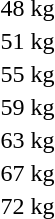<table>
<tr>
<td rowspan=2>48 kg</td>
<td rowspan=2></td>
<td rowspan=2></td>
<td></td>
</tr>
<tr>
<td></td>
</tr>
<tr>
<td rowspan=2>51 kg</td>
<td rowspan=2></td>
<td rowspan=2></td>
<td></td>
</tr>
<tr>
<td></td>
</tr>
<tr>
<td rowspan=2>55 kg</td>
<td rowspan=2></td>
<td rowspan=2></td>
<td></td>
</tr>
<tr>
<td></td>
</tr>
<tr>
<td rowspan=2>59 kg</td>
<td rowspan=2></td>
<td rowspan=2></td>
<td></td>
</tr>
<tr>
<td></td>
</tr>
<tr>
<td rowspan=2>63 kg</td>
<td rowspan=2></td>
<td rowspan=2></td>
<td></td>
</tr>
<tr>
<td></td>
</tr>
<tr>
<td rowspan=2>67 kg</td>
<td rowspan=2></td>
<td rowspan=2></td>
<td></td>
</tr>
<tr>
<td></td>
</tr>
<tr>
<td rowspan=2>72 kg</td>
<td rowspan=2></td>
<td rowspan=2></td>
<td></td>
</tr>
<tr>
<td></td>
</tr>
</table>
